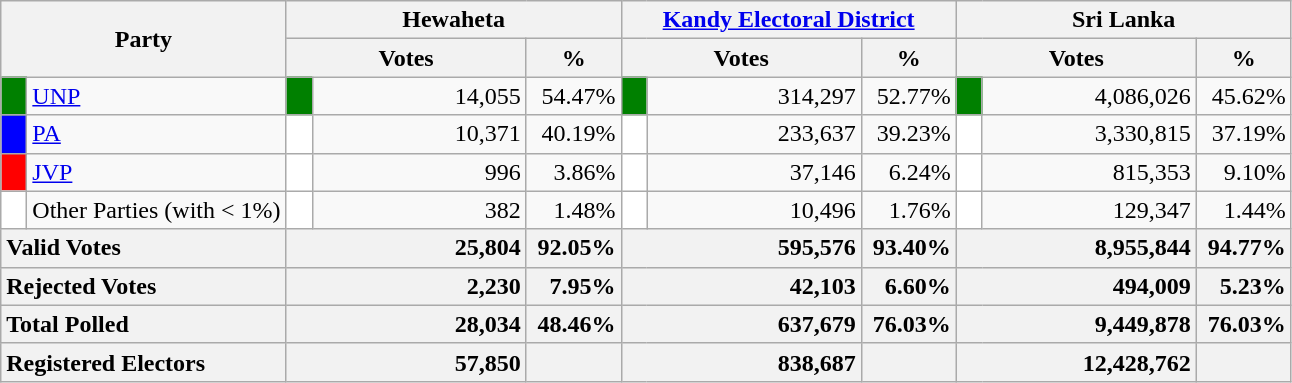<table class="wikitable">
<tr>
<th colspan="2" width="144px"rowspan="2">Party</th>
<th colspan="3" width="216px">Hewaheta</th>
<th colspan="3" width="216px"><a href='#'>Kandy Electoral District</a></th>
<th colspan="3" width="216px">Sri Lanka</th>
</tr>
<tr>
<th colspan="2" width="144px">Votes</th>
<th>%</th>
<th colspan="2" width="144px">Votes</th>
<th>%</th>
<th colspan="2" width="144px">Votes</th>
<th>%</th>
</tr>
<tr>
<td style="background-color:green;" width="10px"></td>
<td style="text-align:left;"><a href='#'>UNP</a></td>
<td style="background-color:green;" width="10px"></td>
<td style="text-align:right;">14,055</td>
<td style="text-align:right;">54.47%</td>
<td style="background-color:green;" width="10px"></td>
<td style="text-align:right;">314,297</td>
<td style="text-align:right;">52.77%</td>
<td style="background-color:green;" width="10px"></td>
<td style="text-align:right;">4,086,026</td>
<td style="text-align:right;">45.62%</td>
</tr>
<tr>
<td style="background-color:blue;" width="10px"></td>
<td style="text-align:left;"><a href='#'>PA</a></td>
<td style="background-color:white;" width="10px"></td>
<td style="text-align:right;">10,371</td>
<td style="text-align:right;">40.19%</td>
<td style="background-color:white;" width="10px"></td>
<td style="text-align:right;">233,637</td>
<td style="text-align:right;">39.23%</td>
<td style="background-color:white;" width="10px"></td>
<td style="text-align:right;">3,330,815</td>
<td style="text-align:right;">37.19%</td>
</tr>
<tr>
<td style="background-color:red;" width="10px"></td>
<td style="text-align:left;"><a href='#'>JVP</a></td>
<td style="background-color:white;" width="10px"></td>
<td style="text-align:right;">996</td>
<td style="text-align:right;">3.86%</td>
<td style="background-color:white;" width="10px"></td>
<td style="text-align:right;">37,146</td>
<td style="text-align:right;">6.24%</td>
<td style="background-color:white;" width="10px"></td>
<td style="text-align:right;">815,353</td>
<td style="text-align:right;">9.10%</td>
</tr>
<tr>
<td style="background-color:white;" width="10px"></td>
<td style="text-align:left;">Other Parties (with < 1%)</td>
<td style="background-color:white;" width="10px"></td>
<td style="text-align:right;">382</td>
<td style="text-align:right;">1.48%</td>
<td style="background-color:white;" width="10px"></td>
<td style="text-align:right;">10,496</td>
<td style="text-align:right;">1.76%</td>
<td style="background-color:white;" width="10px"></td>
<td style="text-align:right;">129,347</td>
<td style="text-align:right;">1.44%</td>
</tr>
<tr>
<th colspan="2" width="144px"style="text-align:left;">Valid Votes</th>
<th style="text-align:right;"colspan="2" width="144px">25,804</th>
<th style="text-align:right;">92.05%</th>
<th style="text-align:right;"colspan="2" width="144px">595,576</th>
<th style="text-align:right;">93.40%</th>
<th style="text-align:right;"colspan="2" width="144px">8,955,844</th>
<th style="text-align:right;">94.77%</th>
</tr>
<tr>
<th colspan="2" width="144px"style="text-align:left;">Rejected Votes</th>
<th style="text-align:right;"colspan="2" width="144px">2,230</th>
<th style="text-align:right;">7.95%</th>
<th style="text-align:right;"colspan="2" width="144px">42,103</th>
<th style="text-align:right;">6.60%</th>
<th style="text-align:right;"colspan="2" width="144px">494,009</th>
<th style="text-align:right;">5.23%</th>
</tr>
<tr>
<th colspan="2" width="144px"style="text-align:left;">Total Polled</th>
<th style="text-align:right;"colspan="2" width="144px">28,034</th>
<th style="text-align:right;">48.46%</th>
<th style="text-align:right;"colspan="2" width="144px">637,679</th>
<th style="text-align:right;">76.03%</th>
<th style="text-align:right;"colspan="2" width="144px">9,449,878</th>
<th style="text-align:right;">76.03%</th>
</tr>
<tr>
<th colspan="2" width="144px"style="text-align:left;">Registered Electors</th>
<th style="text-align:right;"colspan="2" width="144px">57,850</th>
<th></th>
<th style="text-align:right;"colspan="2" width="144px">838,687</th>
<th></th>
<th style="text-align:right;"colspan="2" width="144px">12,428,762</th>
<th></th>
</tr>
</table>
